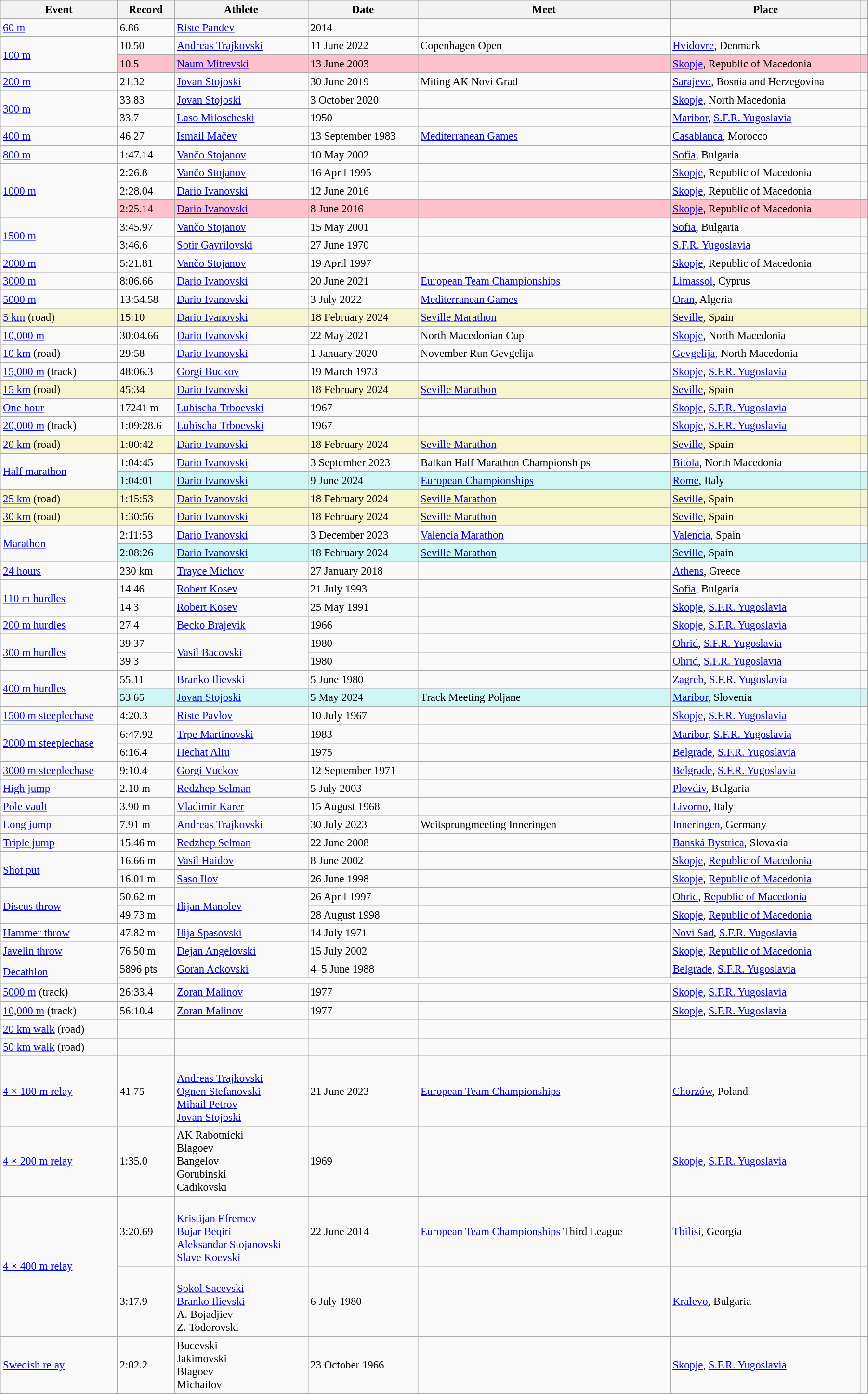<table class="wikitable" style="font-size:95%; width: 95%;">
<tr>
<th>Event</th>
<th>Record</th>
<th>Athlete</th>
<th>Date</th>
<th>Meet</th>
<th>Place</th>
<th></th>
</tr>
<tr>
<td><a href='#'>60 m</a></td>
<td>6.86 </td>
<td><a href='#'>Riste Pandev</a></td>
<td>2014</td>
<td></td>
<td></td>
<td></td>
</tr>
<tr>
<td rowspan=2><a href='#'>100 m</a></td>
<td>10.50 </td>
<td><a href='#'>Andreas Trajkovski</a></td>
<td>11 June 2022</td>
<td>Copenhagen Open</td>
<td><a href='#'>Hvidovre</a>, Denmark</td>
<td></td>
</tr>
<tr style="background:pink">
<td>10.5  </td>
<td><a href='#'>Naum Mitrevski</a></td>
<td>13 June 2003</td>
<td></td>
<td><a href='#'>Skopje</a>, Republic of Macedonia</td>
<td></td>
</tr>
<tr>
<td><a href='#'>200 m</a></td>
<td>21.32 </td>
<td><a href='#'>Jovan Stojoski</a></td>
<td>30 June 2019</td>
<td>Miting AK Novi Grad</td>
<td><a href='#'>Sarajevo</a>, Bosnia and Herzegovina</td>
<td></td>
</tr>
<tr>
<td rowspan=2><a href='#'>300 m</a></td>
<td>33.83</td>
<td><a href='#'>Jovan Stojoski</a></td>
<td>3 October 2020</td>
<td></td>
<td><a href='#'>Skopje</a>, North Macedonia</td>
<td></td>
</tr>
<tr>
<td>33.7 </td>
<td><a href='#'>Laso Miloscheski</a></td>
<td>1950</td>
<td></td>
<td><a href='#'>Maribor</a>, <a href='#'>S.F.R. Yugoslavia</a></td>
<td></td>
</tr>
<tr>
<td><a href='#'>400 m</a></td>
<td>46.27</td>
<td><a href='#'>Ismail Mačev</a></td>
<td>13 September 1983</td>
<td><a href='#'>Mediterranean Games</a></td>
<td><a href='#'>Casablanca</a>, Morocco</td>
<td></td>
</tr>
<tr>
<td><a href='#'>800 m</a></td>
<td>1:47.14</td>
<td><a href='#'>Vančo Stojanov</a></td>
<td>10 May 2002</td>
<td></td>
<td><a href='#'>Sofia</a>, Bulgaria</td>
<td></td>
</tr>
<tr>
<td rowspan=3><a href='#'>1000 m</a></td>
<td>2:26.8 </td>
<td><a href='#'>Vančo Stojanov</a></td>
<td>16 April 1995</td>
<td></td>
<td><a href='#'>Skopje</a>, Republic of Macedonia</td>
<td></td>
</tr>
<tr>
<td>2:28.04</td>
<td><a href='#'>Dario Ivanovski</a></td>
<td>12 June 2016</td>
<td></td>
<td><a href='#'>Skopje</a>, Republic of Macedonia</td>
<td></td>
</tr>
<tr style="background:pink">
<td>2:25.14</td>
<td><a href='#'>Dario Ivanovski</a></td>
<td>8 June 2016</td>
<td></td>
<td><a href='#'>Skopje</a>, Republic of Macedonia</td>
<td></td>
</tr>
<tr>
<td rowspan=2><a href='#'>1500 m</a></td>
<td>3:45.97</td>
<td><a href='#'>Vančo Stojanov</a></td>
<td>15 May 2001</td>
<td></td>
<td><a href='#'>Sofia</a>, Bulgaria</td>
<td></td>
</tr>
<tr>
<td>3:46.6 </td>
<td><a href='#'>Sotir Gavrilovski</a></td>
<td>27 June 1970</td>
<td></td>
<td><a href='#'>S.F.R. Yugoslavia</a></td>
<td></td>
</tr>
<tr>
<td><a href='#'>2000 m</a></td>
<td>5:21.81</td>
<td><a href='#'>Vančo Stojanov</a></td>
<td>19 April 1997</td>
<td></td>
<td><a href='#'>Skopje</a>, Republic of Macedonia</td>
<td></td>
</tr>
<tr>
<td><a href='#'>3000 m</a></td>
<td>8:06.66</td>
<td><a href='#'>Dario Ivanovski</a></td>
<td>20 June 2021</td>
<td><a href='#'>European Team Championships</a></td>
<td><a href='#'>Limassol</a>, Cyprus</td>
<td></td>
</tr>
<tr>
<td><a href='#'>5000 m</a></td>
<td>13:54.58</td>
<td><a href='#'>Dario Ivanovski</a></td>
<td>3 July 2022</td>
<td><a href='#'>Mediterranean Games</a></td>
<td><a href='#'>Oran</a>, Algeria</td>
<td></td>
</tr>
<tr style="background:#f6F5CE;">
<td><a href='#'>5 km</a> (road)</td>
<td>15:10</td>
<td><a href='#'>Dario Ivanovski</a></td>
<td>18 February 2024</td>
<td><a href='#'>Seville Marathon</a></td>
<td><a href='#'>Seville</a>, Spain</td>
<td></td>
</tr>
<tr>
<td><a href='#'>10,000 m</a></td>
<td>30:04.66</td>
<td><a href='#'>Dario Ivanovski</a></td>
<td>22 May 2021</td>
<td>North Macedonian Cup</td>
<td><a href='#'>Skopje</a>, North Macedonia</td>
<td></td>
</tr>
<tr>
<td><a href='#'>10 km</a> (road)</td>
<td>29:58</td>
<td><a href='#'>Dario Ivanovski</a></td>
<td>1 January 2020</td>
<td>November Run Gevgelija</td>
<td><a href='#'>Gevgelija</a>, North Macedonia</td>
<td></td>
</tr>
<tr>
<td><a href='#'>15,000 m</a> (track)</td>
<td>48:06.3 </td>
<td><a href='#'>Gorgi Buckov</a></td>
<td>19 March 1973</td>
<td></td>
<td><a href='#'>Skopje</a>, <a href='#'>S.F.R. Yugoslavia</a></td>
<td></td>
</tr>
<tr style="background:#f6F5CE;">
<td><a href='#'>15 km</a> (road)</td>
<td>45:34</td>
<td><a href='#'>Dario Ivanovski</a></td>
<td>18 February 2024</td>
<td><a href='#'>Seville Marathon</a></td>
<td><a href='#'>Seville</a>, Spain</td>
<td></td>
</tr>
<tr>
<td><a href='#'>One hour</a></td>
<td>17241 m</td>
<td><a href='#'>Lubischa Trboevski</a></td>
<td>1967</td>
<td></td>
<td><a href='#'>Skopje</a>, <a href='#'>S.F.R. Yugoslavia</a></td>
<td></td>
</tr>
<tr>
<td><a href='#'>20,000 m</a> (track)</td>
<td>1:09:28.6 </td>
<td><a href='#'>Lubischa Trboevski</a></td>
<td>1967</td>
<td></td>
<td><a href='#'>Skopje</a>, <a href='#'>S.F.R. Yugoslavia</a></td>
<td></td>
</tr>
<tr style="background:#f6F5CE;">
<td><a href='#'>20 km</a> (road)</td>
<td>1:00:42</td>
<td><a href='#'>Dario Ivanovski</a></td>
<td>18 February 2024</td>
<td><a href='#'>Seville Marathon</a></td>
<td><a href='#'>Seville</a>, Spain</td>
<td></td>
</tr>
<tr>
<td rowspan=2><a href='#'>Half marathon</a></td>
<td>1:04:45</td>
<td><a href='#'>Dario Ivanovski</a></td>
<td>3 September 2023</td>
<td>Balkan Half Marathon Championships</td>
<td><a href='#'>Bitola</a>, North Macedonia</td>
<td></td>
</tr>
<tr bgcolor=#CEF6F5>
<td>1:04:01</td>
<td><a href='#'>Dario Ivanovski</a></td>
<td>9 June 2024</td>
<td><a href='#'>European Championships</a></td>
<td><a href='#'>Rome</a>, Italy</td>
<td></td>
</tr>
<tr style="background:#f6F5CE;">
<td><a href='#'>25 km</a> (road)</td>
<td>1:15:53</td>
<td><a href='#'>Dario Ivanovski</a></td>
<td>18 February 2024</td>
<td><a href='#'>Seville Marathon</a></td>
<td><a href='#'>Seville</a>, Spain</td>
<td></td>
</tr>
<tr style="background:#f6F5CE;">
<td><a href='#'>30 km</a> (road)</td>
<td>1:30:56</td>
<td><a href='#'>Dario Ivanovski</a></td>
<td>18 February 2024</td>
<td><a href='#'>Seville Marathon</a></td>
<td><a href='#'>Seville</a>, Spain</td>
<td></td>
</tr>
<tr>
<td rowspan=2><a href='#'>Marathon</a></td>
<td>2:11:53</td>
<td><a href='#'>Dario Ivanovski</a></td>
<td>3 December 2023</td>
<td><a href='#'>Valencia Marathon</a></td>
<td><a href='#'>Valencia</a>, Spain</td>
<td></td>
</tr>
<tr style="background:#cef6f5;">
<td>2:08:26</td>
<td><a href='#'>Dario Ivanovski</a></td>
<td>18 February 2024</td>
<td><a href='#'>Seville Marathon</a></td>
<td><a href='#'>Seville</a>, Spain</td>
<td></td>
</tr>
<tr>
<td><a href='#'>24 hours</a></td>
<td>230 km</td>
<td><a href='#'>Trayce Michov</a></td>
<td>27 January 2018</td>
<td></td>
<td><a href='#'>Athens</a>, Greece</td>
<td></td>
</tr>
<tr>
<td rowspan=2><a href='#'>110 m hurdles</a></td>
<td>14.46</td>
<td><a href='#'>Robert Kosev</a></td>
<td>21 July 1993</td>
<td></td>
<td><a href='#'>Sofia</a>, Bulgaria</td>
<td></td>
</tr>
<tr>
<td>14.3 </td>
<td><a href='#'>Robert Kosev</a></td>
<td>25 May 1991</td>
<td></td>
<td><a href='#'>Skopje</a>, <a href='#'>S.F.R. Yugoslavia</a></td>
<td></td>
</tr>
<tr>
<td><a href='#'>200 m hurdles</a></td>
<td>27.4 </td>
<td><a href='#'>Becko Brajevik</a></td>
<td>1966</td>
<td></td>
<td><a href='#'>Skopje</a>, <a href='#'>S.F.R. Yugoslavia</a></td>
<td></td>
</tr>
<tr>
<td rowspan=2><a href='#'>300 m hurdles</a></td>
<td>39.37</td>
<td rowspan=2><a href='#'>Vasil Bacovski</a></td>
<td>1980</td>
<td></td>
<td><a href='#'>Ohrid</a>, <a href='#'>S.F.R. Yugoslavia</a></td>
<td></td>
</tr>
<tr>
<td>39.3 </td>
<td>1980</td>
<td></td>
<td><a href='#'>Ohrid</a>, <a href='#'>S.F.R. Yugoslavia</a></td>
<td></td>
</tr>
<tr>
<td rowspan=2><a href='#'>400 m hurdles</a></td>
<td>55.11</td>
<td><a href='#'>Branko Ilievski</a></td>
<td>5 June 1980</td>
<td></td>
<td><a href='#'>Zagreb</a>, <a href='#'>S.F.R. Yugoslavia</a></td>
<td></td>
</tr>
<tr style="background:#cef6f5;">
<td>53.65</td>
<td><a href='#'>Jovan Stojoski</a></td>
<td>5 May 2024</td>
<td>Track Meeting Poljane</td>
<td><a href='#'>Maribor</a>, Slovenia</td>
<td></td>
</tr>
<tr>
<td><a href='#'>1500 m steeplechase</a></td>
<td>4:20.3 </td>
<td><a href='#'>Riste Pavlov</a></td>
<td>10 July 1967</td>
<td></td>
<td><a href='#'>Skopje</a>, <a href='#'>S.F.R. Yugoslavia</a></td>
<td></td>
</tr>
<tr>
<td rowspan=2><a href='#'>2000 m steeplechase</a></td>
<td>6:47.92</td>
<td><a href='#'>Trpe Martinovski</a></td>
<td>1983</td>
<td></td>
<td><a href='#'>Maribor</a>, <a href='#'>S.F.R. Yugoslavia</a></td>
<td></td>
</tr>
<tr>
<td>6:16.4 </td>
<td><a href='#'>Hechat Aliu</a></td>
<td>1975</td>
<td></td>
<td><a href='#'>Belgrade</a>, <a href='#'>S.F.R. Yugoslavia</a></td>
<td></td>
</tr>
<tr>
<td><a href='#'>3000 m steeplechase</a></td>
<td>9:10.4 </td>
<td><a href='#'>Gorgi Vuckov</a></td>
<td>12 September 1971</td>
<td></td>
<td><a href='#'>Belgrade</a>, <a href='#'>S.F.R. Yugoslavia</a></td>
<td></td>
</tr>
<tr>
<td><a href='#'>High jump</a></td>
<td>2.10 m</td>
<td><a href='#'>Redzhep Selman</a></td>
<td>5 July 2003</td>
<td></td>
<td><a href='#'>Plovdiv</a>, Bulgaria</td>
<td></td>
</tr>
<tr>
<td><a href='#'>Pole vault</a></td>
<td>3.90 m</td>
<td><a href='#'>Vladimir Karer</a></td>
<td>15 August 1968</td>
<td></td>
<td><a href='#'>Livorno</a>, Italy</td>
<td></td>
</tr>
<tr>
<td><a href='#'>Long jump</a></td>
<td>7.91 m </td>
<td><a href='#'>Andreas Trajkovski</a></td>
<td>30 July 2023</td>
<td>Weitsprungmeeting Inneringen</td>
<td><a href='#'>Inneringen</a>, Germany</td>
<td></td>
</tr>
<tr>
<td><a href='#'>Triple jump</a></td>
<td>15.46 m</td>
<td><a href='#'>Redzhep Selman</a></td>
<td>22 June 2008</td>
<td></td>
<td><a href='#'>Banská Bystrica</a>, Slovakia</td>
<td></td>
</tr>
<tr>
<td rowspan=2><a href='#'>Shot put</a></td>
<td>16.66 m</td>
<td><a href='#'>Vasil Haidov</a></td>
<td>8 June 2002</td>
<td></td>
<td><a href='#'>Skopje</a>, <a href='#'>Republic of Macedonia</a></td>
<td></td>
</tr>
<tr>
<td>16.01 m</td>
<td><a href='#'>Saso Ilov</a></td>
<td>26 June 1998</td>
<td></td>
<td><a href='#'>Skopje</a>, <a href='#'>Republic of Macedonia</a></td>
<td></td>
</tr>
<tr>
<td rowspan=2><a href='#'>Discus throw</a></td>
<td>50.62 m</td>
<td rowspan=2><a href='#'>Ilijan Manolev</a></td>
<td>26 April 1997</td>
<td></td>
<td><a href='#'>Ohrid</a>, <a href='#'>Republic of Macedonia</a></td>
<td></td>
</tr>
<tr>
<td>49.73 m</td>
<td>28 August 1998</td>
<td></td>
<td><a href='#'>Skopje</a>, <a href='#'>Republic of Macedonia</a></td>
<td></td>
</tr>
<tr>
<td><a href='#'>Hammer throw</a></td>
<td>47.82 m</td>
<td><a href='#'>Ilija Spasovski</a></td>
<td>14 July 1971</td>
<td></td>
<td><a href='#'>Novi Sad</a>, <a href='#'>S.F.R. Yugoslavia</a></td>
<td></td>
</tr>
<tr>
<td><a href='#'>Javelin throw</a></td>
<td>76.50 m</td>
<td><a href='#'>Dejan Angelovski</a></td>
<td>15 July 2002</td>
<td></td>
<td><a href='#'>Skopje</a>, <a href='#'>Republic of Macedonia</a></td>
<td></td>
</tr>
<tr>
<td rowspan=2><a href='#'>Decathlon</a></td>
<td>5896 pts</td>
<td><a href='#'>Goran Ackovski</a></td>
<td>4–5 June 1988</td>
<td></td>
<td><a href='#'>Belgrade</a>, <a href='#'>S.F.R. Yugoslavia</a></td>
<td></td>
</tr>
<tr>
<td colspan=5></td>
<td></td>
</tr>
<tr>
<td><a href='#'>5000 m</a> (track)</td>
<td>26:33.4 </td>
<td><a href='#'>Zoran Malinov</a></td>
<td>1977</td>
<td></td>
<td><a href='#'>Skopje</a>, <a href='#'>S.F.R. Yugoslavia</a></td>
<td></td>
</tr>
<tr>
<td><a href='#'>10,000 m</a> (track)</td>
<td>56:10.4 </td>
<td><a href='#'>Zoran Malinov</a></td>
<td>1977</td>
<td></td>
<td><a href='#'>Skopje</a>, <a href='#'>S.F.R. Yugoslavia</a></td>
<td></td>
</tr>
<tr>
<td><a href='#'>20 km walk</a> (road)</td>
<td></td>
<td></td>
<td></td>
<td></td>
<td></td>
<td></td>
</tr>
<tr>
<td><a href='#'>50 km walk</a> (road)</td>
<td></td>
<td></td>
<td></td>
<td></td>
<td></td>
<td></td>
</tr>
<tr>
<td><a href='#'>4 × 100 m relay</a></td>
<td>41.75</td>
<td><br><a href='#'>Andreas Trajkovski</a><br><a href='#'>Ognen Stefanovski</a><br><a href='#'>Mihail Petrov</a><br><a href='#'>Jovan Stojoski</a></td>
<td>21 June 2023</td>
<td><a href='#'>European Team Championships</a></td>
<td><a href='#'>Chorzów</a>, Poland</td>
<td></td>
</tr>
<tr>
<td><a href='#'>4 × 200 m relay</a></td>
<td>1:35.0</td>
<td>AK Rabotnicki<br>Blagoev<br>Bangelov<br>Gorubinski<br>Cadikovski</td>
<td>1969</td>
<td></td>
<td><a href='#'>Skopje</a>, <a href='#'>S.F.R. Yugoslavia</a></td>
<td></td>
</tr>
<tr>
<td rowspan=2><a href='#'>4 × 400 m relay</a></td>
<td>3:20.69</td>
<td><br><a href='#'>Kristijan Efremov</a><br><a href='#'>Bujar Beqiri</a><br><a href='#'>Aleksandar Stojanovski</a><br><a href='#'>Slave Koevski</a></td>
<td>22 June 2014</td>
<td><a href='#'>European Team Championships</a> Third League</td>
<td><a href='#'>Tbilisi</a>, Georgia</td>
<td></td>
</tr>
<tr>
<td>3:17.9  </td>
<td><br><a href='#'>Sokol Sacevski</a><br><a href='#'>Branko Ilievski</a><br>A. Bojadjiev<br>Z. Todorovski</td>
<td>6 July 1980</td>
<td></td>
<td><a href='#'>Kralevo</a>, Bulgaria</td>
<td></td>
</tr>
<tr>
<td><a href='#'>Swedish relay</a></td>
<td>2:02.2 </td>
<td>Bucevski<br>Jakimovski<br>Blagoev<br>Michailov</td>
<td>23 October 1966</td>
<td></td>
<td><a href='#'>Skopje</a>, <a href='#'>S.F.R. Yugoslavia</a></td>
<td></td>
</tr>
</table>
